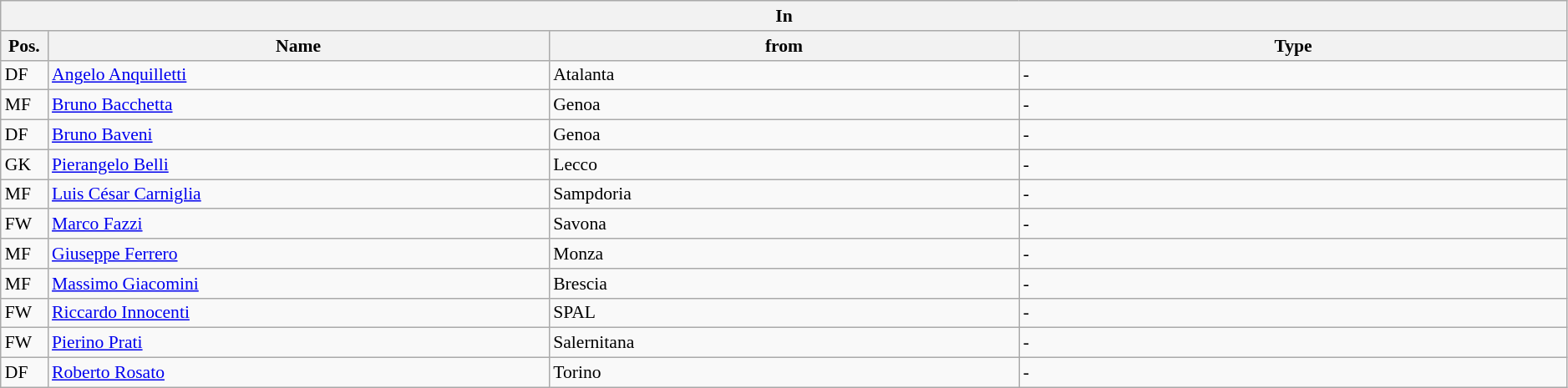<table class="wikitable" style="font-size:90%;width:99%;">
<tr>
<th colspan="4">In</th>
</tr>
<tr>
<th width=3%>Pos.</th>
<th width=32%>Name</th>
<th width=30%>from</th>
<th width=35%>Type</th>
</tr>
<tr>
<td>DF</td>
<td><a href='#'>Angelo Anquilletti</a></td>
<td>Atalanta</td>
<td>-</td>
</tr>
<tr>
<td>MF</td>
<td><a href='#'>Bruno Bacchetta</a></td>
<td>Genoa</td>
<td>-</td>
</tr>
<tr>
<td>DF</td>
<td><a href='#'>Bruno Baveni</a></td>
<td>Genoa</td>
<td>-</td>
</tr>
<tr>
<td>GK</td>
<td><a href='#'>Pierangelo Belli</a></td>
<td>Lecco</td>
<td>-</td>
</tr>
<tr>
<td>MF</td>
<td><a href='#'>Luis César Carniglia</a></td>
<td>Sampdoria</td>
<td>-</td>
</tr>
<tr>
<td>FW</td>
<td><a href='#'>Marco Fazzi</a></td>
<td>Savona</td>
<td>-</td>
</tr>
<tr>
<td>MF</td>
<td><a href='#'>Giuseppe Ferrero</a></td>
<td>Monza</td>
<td>-</td>
</tr>
<tr>
<td>MF</td>
<td><a href='#'>Massimo Giacomini</a></td>
<td>Brescia</td>
<td>-</td>
</tr>
<tr>
<td>FW</td>
<td><a href='#'>Riccardo Innocenti</a></td>
<td>SPAL</td>
<td>-</td>
</tr>
<tr>
<td>FW</td>
<td><a href='#'>Pierino Prati</a></td>
<td>Salernitana</td>
<td>-</td>
</tr>
<tr>
<td>DF</td>
<td><a href='#'>Roberto Rosato</a></td>
<td>Torino</td>
<td>-</td>
</tr>
</table>
